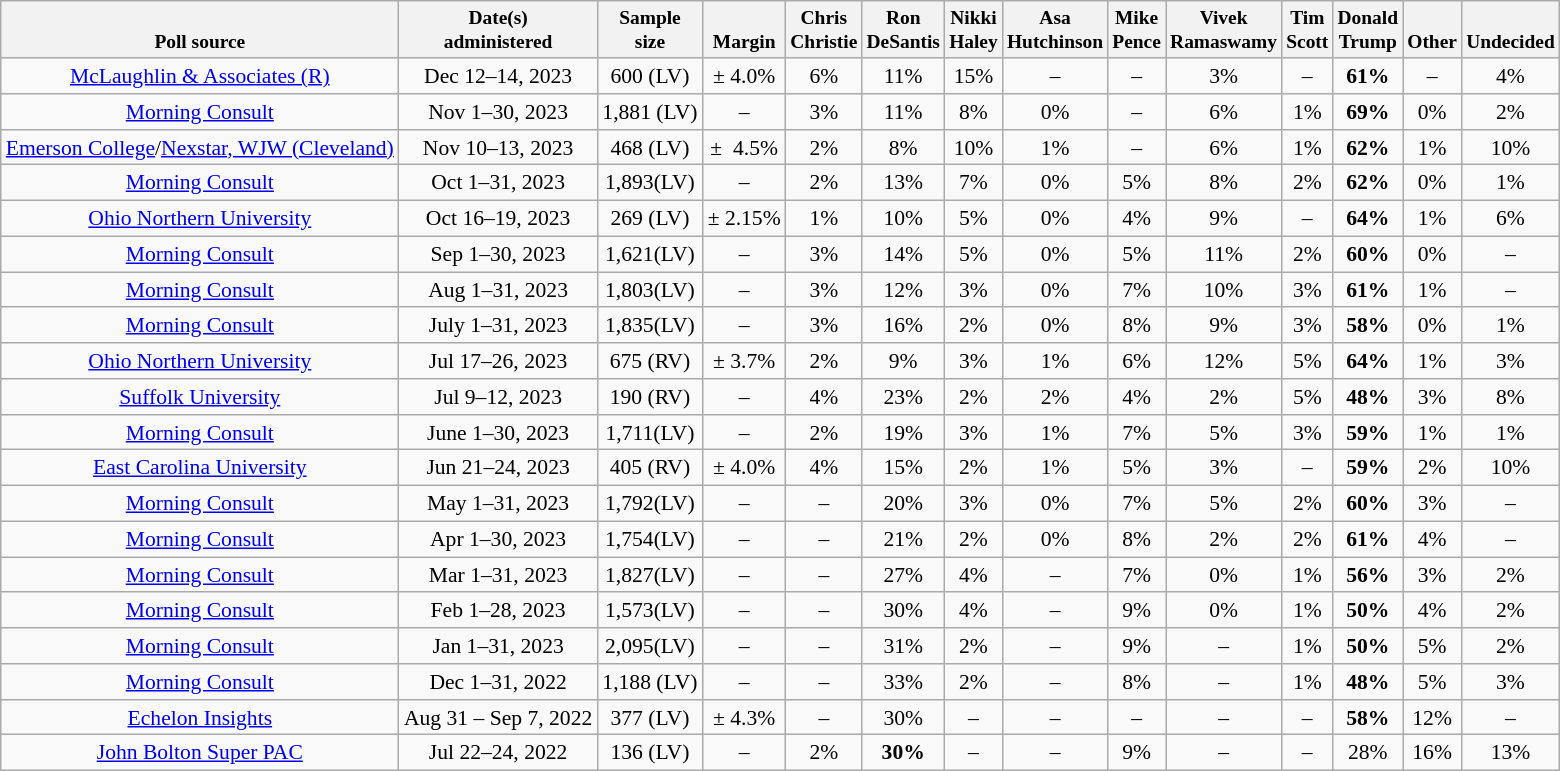<table class="wikitable mw-datatable" style="font-size:90%;text-align:center;">
<tr valign=bottom style="font-size:90%;">
<th>Poll source</th>
<th>Date(s)<br>administered</th>
<th>Sample<br>size</th>
<th>Margin<br></th>
<th>Chris<br>Christie</th>
<th>Ron<br>DeSantis</th>
<th>Nikki<br>Haley</th>
<th>Asa<br>Hutchinson</th>
<th>Mike<br>Pence</th>
<th>Vivek<br>Ramaswamy</th>
<th>Tim<br>Scott</th>
<th>Donald<br>Trump</th>
<th>Other</th>
<th>Undecided</th>
</tr>
<tr>
<td><a href='#'>McLaughlin & Associates (R)</a></td>
<td>Dec 12–14, 2023</td>
<td>600 (LV)</td>
<td>± 4.0%</td>
<td>6%</td>
<td>11%</td>
<td>15%</td>
<td>–</td>
<td>–</td>
<td>3%</td>
<td>–</td>
<td><strong>61%</strong></td>
<td>–</td>
<td>4%</td>
</tr>
<tr>
<td><a href='#'>Morning Consult</a></td>
<td>Nov 1–30, 2023</td>
<td>1,881 (LV)</td>
<td>–</td>
<td>3%</td>
<td>11%</td>
<td>8%</td>
<td>0%</td>
<td>–</td>
<td>6%</td>
<td>1%</td>
<td><strong>69%</strong></td>
<td>0%</td>
<td>2%</td>
</tr>
<tr>
<td><a href='#'>Emerson College</a>/<a href='#'>Nexstar, WJW (Cleveland)</a></td>
<td>Nov 10–13, 2023</td>
<td>468 (LV)</td>
<td>±  4.5%</td>
<td>2%</td>
<td>8%</td>
<td>10%</td>
<td>1%</td>
<td>–</td>
<td>6%</td>
<td>1%</td>
<td><strong>62%</strong></td>
<td>1%</td>
<td>10%</td>
</tr>
<tr>
<td><a href='#'>Morning Consult</a></td>
<td>Oct 1–31, 2023</td>
<td>1,893(LV)</td>
<td>–</td>
<td>2%</td>
<td>13%</td>
<td>7%</td>
<td>0%</td>
<td>5%</td>
<td>8%</td>
<td>2%</td>
<td><strong>62%</strong></td>
<td>0%</td>
<td>1%</td>
</tr>
<tr>
<td><a href='#'>Ohio Northern University</a></td>
<td>Oct 16–19, 2023</td>
<td>269 (LV)</td>
<td>± 2.15%</td>
<td>1%</td>
<td>10%</td>
<td>5%</td>
<td>0%</td>
<td>4%</td>
<td>9%</td>
<td>–</td>
<td><strong>64%</strong></td>
<td>1%</td>
<td>6%</td>
</tr>
<tr>
<td><a href='#'>Morning Consult</a></td>
<td>Sep 1–30, 2023</td>
<td>1,621(LV)</td>
<td>–</td>
<td>3%</td>
<td>14%</td>
<td>5%</td>
<td>0%</td>
<td>5%</td>
<td>11%</td>
<td>2%</td>
<td><strong>60%</strong></td>
<td>0%</td>
<td>–</td>
</tr>
<tr>
<td><a href='#'>Morning Consult</a></td>
<td>Aug 1–31, 2023</td>
<td>1,803(LV)</td>
<td>–</td>
<td>3%</td>
<td>12%</td>
<td>3%</td>
<td>0%</td>
<td>7%</td>
<td>10%</td>
<td>3%</td>
<td><strong>61%</strong></td>
<td>1%</td>
<td>–</td>
</tr>
<tr>
<td><a href='#'>Morning Consult</a></td>
<td>July 1–31, 2023</td>
<td>1,835(LV)</td>
<td>–</td>
<td>3%</td>
<td>16%</td>
<td>2%</td>
<td>0%</td>
<td>8%</td>
<td>9%</td>
<td>3%</td>
<td><strong>58%</strong></td>
<td>0%</td>
<td>1%</td>
</tr>
<tr>
<td><a href='#'>Ohio Northern University</a></td>
<td>Jul 17–26, 2023</td>
<td>675 (RV)</td>
<td>± 3.7%</td>
<td>2%</td>
<td>9%</td>
<td>3%</td>
<td>1%</td>
<td>6%</td>
<td>12%</td>
<td>5%</td>
<td><strong>64%</strong></td>
<td>1%</td>
<td>3%</td>
</tr>
<tr>
<td><a href='#'>Suffolk University</a></td>
<td>Jul 9–12, 2023</td>
<td>190 (RV)</td>
<td>–</td>
<td>4%</td>
<td>23%</td>
<td>2%</td>
<td>2%</td>
<td>4%</td>
<td>2%</td>
<td>5%</td>
<td><strong>48%</strong></td>
<td>3%</td>
<td>8%</td>
</tr>
<tr>
<td><a href='#'>Morning Consult</a></td>
<td>June 1–30, 2023</td>
<td>1,711(LV)</td>
<td>–</td>
<td>2%</td>
<td>19%</td>
<td>3%</td>
<td>1%</td>
<td>7%</td>
<td>5%</td>
<td>3%</td>
<td><strong>59%</strong></td>
<td>1%</td>
<td>1%</td>
</tr>
<tr>
<td><a href='#'>East Carolina University</a></td>
<td>Jun 21–24, 2023</td>
<td>405 (RV)</td>
<td>± 4.0%</td>
<td>4%</td>
<td>15%</td>
<td>2%</td>
<td>1%</td>
<td>5%</td>
<td>3%</td>
<td>–</td>
<td><strong>59%</strong></td>
<td>2%</td>
<td>10%</td>
</tr>
<tr>
<td><a href='#'>Morning Consult</a></td>
<td>May 1–31, 2023</td>
<td>1,792(LV)</td>
<td>–</td>
<td>–</td>
<td>20%</td>
<td>3%</td>
<td>0%</td>
<td>7%</td>
<td>5%</td>
<td>2%</td>
<td><strong>60%</strong></td>
<td>3%</td>
<td>–</td>
</tr>
<tr>
<td><a href='#'>Morning Consult</a></td>
<td>Apr 1–30, 2023</td>
<td>1,754(LV)</td>
<td>–</td>
<td>–</td>
<td>21%</td>
<td>2%</td>
<td>0%</td>
<td>8%</td>
<td>2%</td>
<td>2%</td>
<td><strong>61%</strong></td>
<td>4%</td>
<td>–</td>
</tr>
<tr>
<td><a href='#'>Morning Consult</a></td>
<td>Mar 1–31, 2023</td>
<td>1,827(LV)</td>
<td>–</td>
<td>–</td>
<td>27%</td>
<td>4%</td>
<td>–</td>
<td>7%</td>
<td>0%</td>
<td>1%</td>
<td><strong>56%</strong></td>
<td>3%</td>
<td>2%</td>
</tr>
<tr>
<td><a href='#'>Morning Consult</a></td>
<td>Feb 1–28, 2023</td>
<td>1,573(LV)</td>
<td>–</td>
<td>–</td>
<td>30%</td>
<td>4%</td>
<td>–</td>
<td>9%</td>
<td>0%</td>
<td>1%</td>
<td><strong>50%</strong></td>
<td>4%</td>
<td>2%</td>
</tr>
<tr>
<td><a href='#'>Morning Consult</a></td>
<td>Jan 1–31, 2023</td>
<td>2,095(LV)</td>
<td>–</td>
<td>–</td>
<td>31%</td>
<td>2%</td>
<td>–</td>
<td>9%</td>
<td>–</td>
<td>1%</td>
<td><strong>50%</strong></td>
<td>5%</td>
<td>2%</td>
</tr>
<tr>
<td><a href='#'>Morning Consult</a></td>
<td>Dec 1–31, 2022</td>
<td>1,188 (LV)</td>
<td>–</td>
<td>–</td>
<td>33%</td>
<td>2%</td>
<td>–</td>
<td>8%</td>
<td>–</td>
<td>1%</td>
<td><strong>48%</strong></td>
<td>5%</td>
<td>3%</td>
</tr>
<tr>
<td><a href='#'>Echelon Insights</a></td>
<td>Aug 31 – Sep 7, 2022</td>
<td>377 (LV)</td>
<td>± 4.3%</td>
<td>–</td>
<td>30%</td>
<td>–</td>
<td>–</td>
<td>–</td>
<td>–</td>
<td>–</td>
<td><strong>58%</strong></td>
<td>12%</td>
<td>–</td>
</tr>
<tr>
<td><a href='#'>John Bolton Super PAC</a></td>
<td>Jul 22–24, 2022</td>
<td>136 (LV)</td>
<td>–</td>
<td>2%</td>
<td><strong>30%</strong></td>
<td>–</td>
<td>–</td>
<td>9%</td>
<td>–</td>
<td>–</td>
<td>28%</td>
<td>16%</td>
<td>13%</td>
</tr>
</table>
